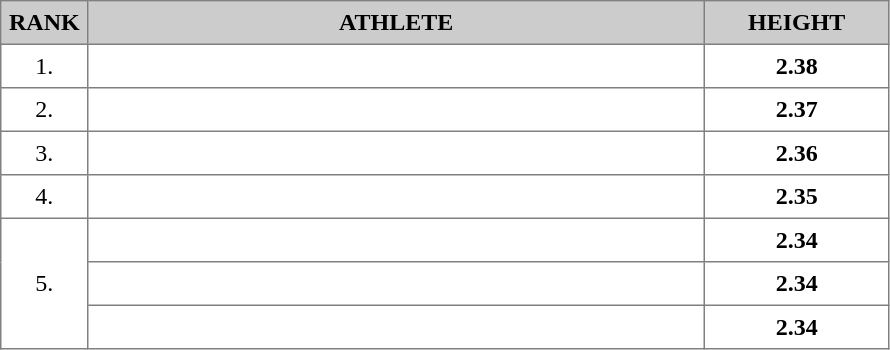<table border="1" cellspacing="2" cellpadding="5" style="border-collapse: collapse; font-size: 100%;">
<tr bgcolor="cccccc">
<th>RANK</th>
<th align="center" style="width: 25em">ATHLETE</th>
<th align="center" style="width: 7em">HEIGHT</th>
</tr>
<tr>
<td align="center">1.</td>
<td></td>
<td align="center"><strong>2.38</strong></td>
</tr>
<tr>
<td align="center">2.</td>
<td></td>
<td align="center"><strong>2.37</strong></td>
</tr>
<tr>
<td align="center">3.</td>
<td></td>
<td align="center"><strong>2.36</strong></td>
</tr>
<tr>
<td align="center">4.</td>
<td></td>
<td align="center"><strong>2.35</strong></td>
</tr>
<tr>
<td rowspan=3 align="center">5.</td>
<td></td>
<td align="center"><strong>2.34</strong></td>
</tr>
<tr>
<td></td>
<td align="center"><strong>2.34</strong></td>
</tr>
<tr>
<td></td>
<td align="center"><strong>2.34</strong></td>
</tr>
</table>
